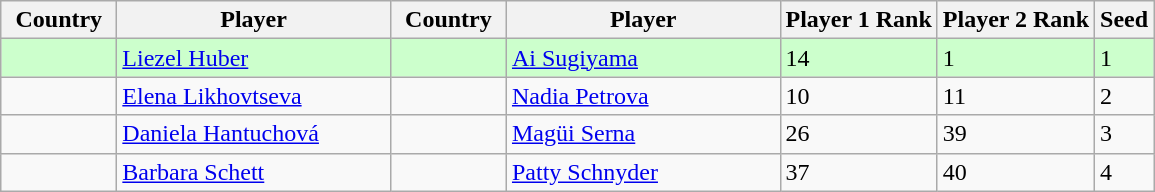<table class="sortable wikitable">
<tr>
<th width="70">Country</th>
<th width="175">Player</th>
<th width="70">Country</th>
<th width="175">Player</th>
<th>Player 1 Rank</th>
<th>Player 2 Rank</th>
<th>Seed</th>
</tr>
<tr style="background:#cfc;">
<td></td>
<td><a href='#'>Liezel Huber</a></td>
<td></td>
<td><a href='#'>Ai Sugiyama</a></td>
<td>14</td>
<td>1</td>
<td>1</td>
</tr>
<tr>
<td></td>
<td><a href='#'>Elena Likhovtseva</a></td>
<td></td>
<td><a href='#'>Nadia Petrova</a></td>
<td>10</td>
<td>11</td>
<td>2</td>
</tr>
<tr>
<td></td>
<td><a href='#'>Daniela Hantuchová</a></td>
<td></td>
<td><a href='#'>Magüi Serna</a></td>
<td>26</td>
<td>39</td>
<td>3</td>
</tr>
<tr>
<td></td>
<td><a href='#'>Barbara Schett</a></td>
<td></td>
<td><a href='#'>Patty Schnyder</a></td>
<td>37</td>
<td>40</td>
<td>4</td>
</tr>
</table>
